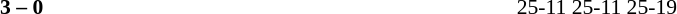<table width=100% cellspacing=1>
<tr>
<th width=20%></th>
<th width=12%></th>
<th width=20%></th>
<th width=33%></th>
<td></td>
</tr>
<tr style=font-size:90%>
<td align=right><strong></strong></td>
<td align=center><strong>3 – 0</strong></td>
<td></td>
<td>25-11 25-11 25-19</td>
</tr>
</table>
